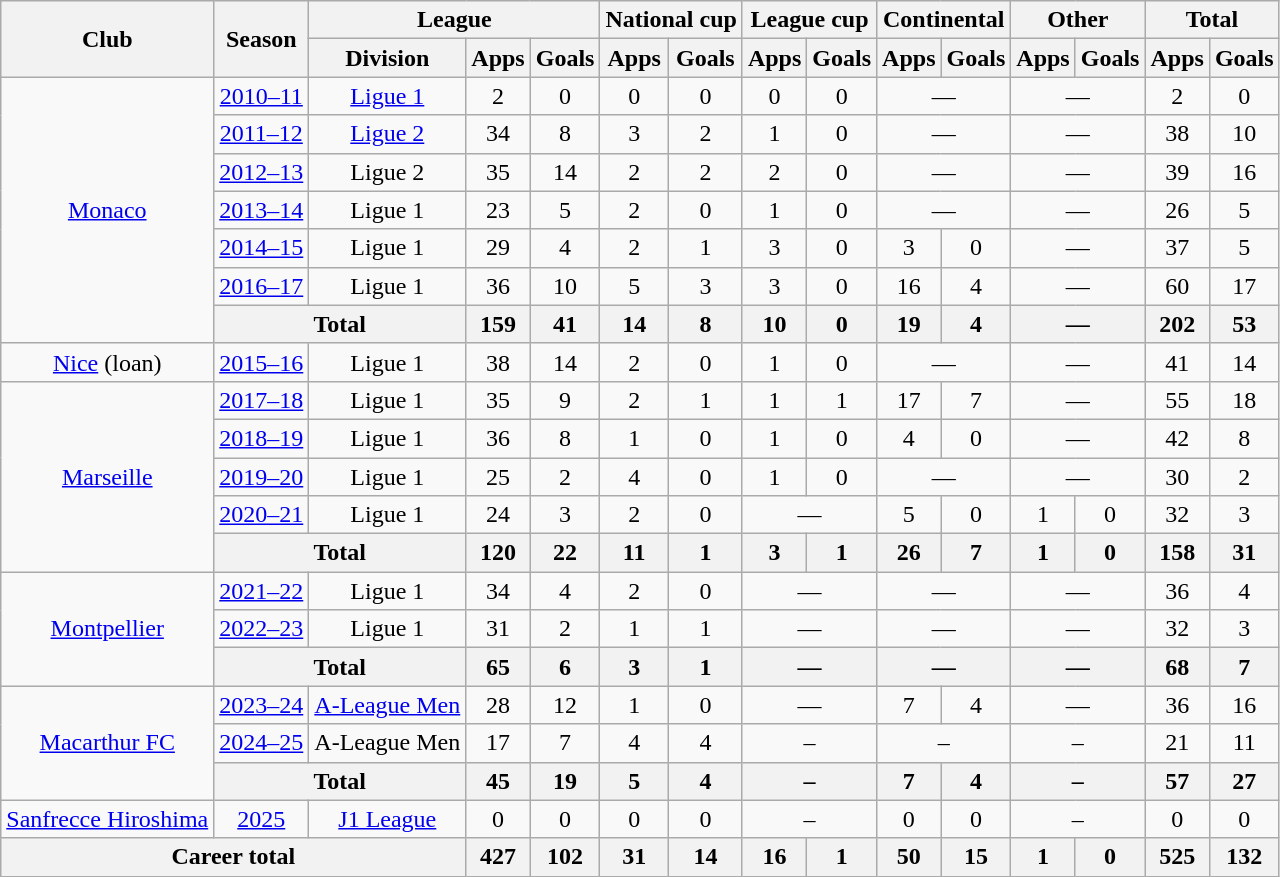<table class="wikitable" style="text-align: center;">
<tr>
<th rowspan=2>Club</th>
<th rowspan=2>Season</th>
<th colspan=3>League</th>
<th colspan=2>National cup</th>
<th colspan=2>League cup</th>
<th colspan=2>Continental</th>
<th colspan=2>Other</th>
<th colspan=2>Total</th>
</tr>
<tr>
<th>Division</th>
<th>Apps</th>
<th>Goals</th>
<th>Apps</th>
<th>Goals</th>
<th>Apps</th>
<th>Goals</th>
<th>Apps</th>
<th>Goals</th>
<th>Apps</th>
<th>Goals</th>
<th>Apps</th>
<th>Goals</th>
</tr>
<tr>
<td rowspan=7><a href='#'>Monaco</a></td>
<td><a href='#'>2010–11</a></td>
<td><a href='#'>Ligue 1</a></td>
<td>2</td>
<td>0</td>
<td>0</td>
<td>0</td>
<td>0</td>
<td>0</td>
<td colspan=2>—</td>
<td colspan=2>—</td>
<td>2</td>
<td>0</td>
</tr>
<tr>
<td><a href='#'>2011–12</a></td>
<td><a href='#'>Ligue 2</a></td>
<td>34</td>
<td>8</td>
<td>3</td>
<td>2</td>
<td>1</td>
<td>0</td>
<td colspan=2>—</td>
<td colspan=2>—</td>
<td>38</td>
<td>10</td>
</tr>
<tr>
<td><a href='#'>2012–13</a></td>
<td>Ligue 2</td>
<td>35</td>
<td>14</td>
<td>2</td>
<td>2</td>
<td>2</td>
<td>0</td>
<td colspan=2>—</td>
<td colspan=2>—</td>
<td>39</td>
<td>16</td>
</tr>
<tr>
<td><a href='#'>2013–14</a></td>
<td>Ligue 1</td>
<td>23</td>
<td>5</td>
<td>2</td>
<td>0</td>
<td>1</td>
<td>0</td>
<td colspan=2>—</td>
<td colspan=2>—</td>
<td>26</td>
<td>5</td>
</tr>
<tr>
<td><a href='#'>2014–15</a></td>
<td>Ligue 1</td>
<td>29</td>
<td>4</td>
<td>2</td>
<td>1</td>
<td>3</td>
<td>0</td>
<td>3</td>
<td>0</td>
<td colspan=2>—</td>
<td>37</td>
<td>5</td>
</tr>
<tr>
<td><a href='#'>2016–17</a></td>
<td>Ligue 1</td>
<td>36</td>
<td>10</td>
<td>5</td>
<td>3</td>
<td>3</td>
<td>0</td>
<td>16</td>
<td>4</td>
<td colspan=2>—</td>
<td>60</td>
<td>17</td>
</tr>
<tr>
<th colspan=2>Total</th>
<th>159</th>
<th>41</th>
<th>14</th>
<th>8</th>
<th>10</th>
<th>0</th>
<th>19</th>
<th>4</th>
<th colspan=2>—</th>
<th>202</th>
<th>53</th>
</tr>
<tr>
<td><a href='#'>Nice</a> (loan)</td>
<td><a href='#'>2015–16</a></td>
<td>Ligue 1</td>
<td>38</td>
<td>14</td>
<td>2</td>
<td>0</td>
<td>1</td>
<td>0</td>
<td colspan=2>—</td>
<td colspan=2>—</td>
<td>41</td>
<td>14</td>
</tr>
<tr>
<td rowspan=5><a href='#'>Marseille</a></td>
<td><a href='#'>2017–18</a></td>
<td>Ligue 1</td>
<td>35</td>
<td>9</td>
<td>2</td>
<td>1</td>
<td>1</td>
<td>1</td>
<td>17</td>
<td>7</td>
<td colspan=2>—</td>
<td>55</td>
<td>18</td>
</tr>
<tr>
<td><a href='#'>2018–19</a></td>
<td>Ligue 1</td>
<td>36</td>
<td>8</td>
<td>1</td>
<td>0</td>
<td>1</td>
<td>0</td>
<td>4</td>
<td>0</td>
<td colspan=2>—</td>
<td>42</td>
<td>8</td>
</tr>
<tr>
<td><a href='#'>2019–20</a></td>
<td>Ligue 1</td>
<td>25</td>
<td>2</td>
<td>4</td>
<td>0</td>
<td>1</td>
<td>0</td>
<td colspan=2>—</td>
<td colspan=2>—</td>
<td>30</td>
<td>2</td>
</tr>
<tr>
<td><a href='#'>2020–21</a></td>
<td>Ligue 1</td>
<td>24</td>
<td>3</td>
<td>2</td>
<td>0</td>
<td colspan=2>—</td>
<td>5</td>
<td>0</td>
<td>1</td>
<td>0</td>
<td>32</td>
<td>3</td>
</tr>
<tr>
<th colspan=2>Total</th>
<th>120</th>
<th>22</th>
<th>11</th>
<th>1</th>
<th>3</th>
<th>1</th>
<th>26</th>
<th>7</th>
<th>1</th>
<th>0</th>
<th>158</th>
<th>31</th>
</tr>
<tr>
<td rowspan=3><a href='#'>Montpellier</a></td>
<td><a href='#'>2021–22</a></td>
<td>Ligue 1</td>
<td>34</td>
<td>4</td>
<td>2</td>
<td>0</td>
<td colspan=2>—</td>
<td colspan=2>—</td>
<td colspan=2>—</td>
<td>36</td>
<td>4</td>
</tr>
<tr>
<td><a href='#'>2022–23</a></td>
<td>Ligue 1</td>
<td>31</td>
<td>2</td>
<td>1</td>
<td>1</td>
<td colspan=2>—</td>
<td colspan=2>—</td>
<td colspan=2>—</td>
<td>32</td>
<td>3</td>
</tr>
<tr>
<th colspan=2>Total</th>
<th>65</th>
<th>6</th>
<th>3</th>
<th>1</th>
<th colspan=2>—</th>
<th colspan=2>—</th>
<th colspan=2>—</th>
<th>68</th>
<th>7</th>
</tr>
<tr>
<td rowspan=3><a href='#'>Macarthur FC</a></td>
<td><a href='#'>2023–24</a></td>
<td><a href='#'>A-League Men</a></td>
<td>28</td>
<td>12</td>
<td>1</td>
<td>0</td>
<td colspan=2>—</td>
<td>7</td>
<td>4</td>
<td colspan=2>—</td>
<td>36</td>
<td>16</td>
</tr>
<tr>
<td><a href='#'>2024–25</a></td>
<td>A-League Men</td>
<td>17</td>
<td>7</td>
<td>4</td>
<td>4</td>
<td colspan=2>–</td>
<td colspan=2>–</td>
<td colspan=2>–</td>
<td>21</td>
<td>11</td>
</tr>
<tr>
<th colspan=2>Total</th>
<th>45</th>
<th>19</th>
<th>5</th>
<th>4</th>
<th colspan=2>–</th>
<th>7</th>
<th>4</th>
<th colspan=2>–</th>
<th>57</th>
<th>27</th>
</tr>
<tr>
<td><a href='#'>Sanfrecce Hiroshima</a></td>
<td><a href='#'>2025</a></td>
<td><a href='#'>J1 League</a></td>
<td>0</td>
<td>0</td>
<td>0</td>
<td>0</td>
<td colspan=2>–</td>
<td>0</td>
<td>0</td>
<td colspan=2>–</td>
<td>0</td>
<td>0</td>
</tr>
<tr>
<th colspan=3>Career total</th>
<th>427</th>
<th>102</th>
<th>31</th>
<th>14</th>
<th>16</th>
<th>1</th>
<th>50</th>
<th>15</th>
<th>1</th>
<th>0</th>
<th>525</th>
<th>132</th>
</tr>
</table>
